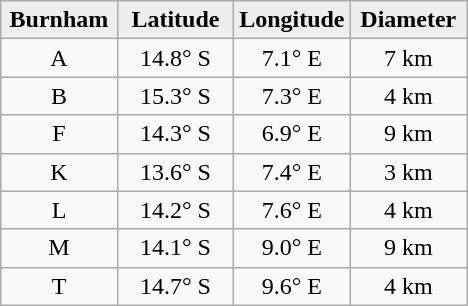<table class="wikitable">
<tr>
<th width="25%" style="background:#eeeeee;">Burnham</th>
<th width="25%" style="background:#eeeeee;">Latitude</th>
<th width="25%" style="background:#eeeeee;">Longitude</th>
<th width="25%" style="background:#eeeeee;">Diameter</th>
</tr>
<tr>
<td align="center">A</td>
<td align="center">14.8° S</td>
<td align="center">7.1° E</td>
<td align="center">7 km</td>
</tr>
<tr>
<td align="center">B</td>
<td align="center">15.3° S</td>
<td align="center">7.3° E</td>
<td align="center">4 km</td>
</tr>
<tr>
<td align="center">F</td>
<td align="center">14.3° S</td>
<td align="center">6.9° E</td>
<td align="center">9 km</td>
</tr>
<tr>
<td align="center">K</td>
<td align="center">13.6° S</td>
<td align="center">7.4° E</td>
<td align="center">3 km</td>
</tr>
<tr>
<td align="center">L</td>
<td align="center">14.2° S</td>
<td align="center">7.6° E</td>
<td align="center">4 km</td>
</tr>
<tr>
<td align="center">M</td>
<td align="center">14.1° S</td>
<td align="center">9.0° E</td>
<td align="center">9 km</td>
</tr>
<tr>
<td align="center">T</td>
<td align="center">14.7° S</td>
<td align="center">9.6° E</td>
<td align="center">4 km</td>
</tr>
</table>
